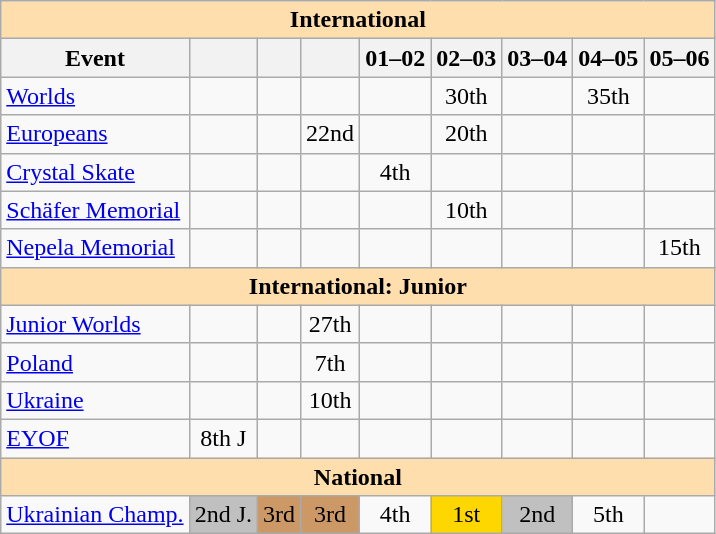<table class="wikitable" style="text-align:center">
<tr>
<th style="background-color: #ffdead; " colspan=9 align=center>International</th>
</tr>
<tr>
<th>Event</th>
<th></th>
<th></th>
<th></th>
<th>01–02</th>
<th>02–03</th>
<th>03–04</th>
<th>04–05</th>
<th>05–06</th>
</tr>
<tr>
<td align=left><a href='#'>Worlds</a></td>
<td></td>
<td></td>
<td></td>
<td></td>
<td>30th</td>
<td></td>
<td>35th</td>
<td></td>
</tr>
<tr>
<td align=left><a href='#'>Europeans</a></td>
<td></td>
<td></td>
<td>22nd</td>
<td></td>
<td>20th</td>
<td></td>
<td></td>
<td></td>
</tr>
<tr>
<td align=left><a href='#'>Crystal Skate</a></td>
<td></td>
<td></td>
<td></td>
<td>4th</td>
<td></td>
<td></td>
<td></td>
<td></td>
</tr>
<tr>
<td align=left><a href='#'>Schäfer Memorial</a></td>
<td></td>
<td></td>
<td></td>
<td></td>
<td>10th</td>
<td></td>
<td></td>
<td></td>
</tr>
<tr>
<td align=left><a href='#'>Nepela Memorial</a></td>
<td></td>
<td></td>
<td></td>
<td></td>
<td></td>
<td></td>
<td></td>
<td>15th</td>
</tr>
<tr>
<th style="background-color: #ffdead; " colspan=9 align=center>International: Junior</th>
</tr>
<tr>
<td align=left><a href='#'>Junior Worlds</a></td>
<td></td>
<td></td>
<td>27th</td>
<td></td>
<td></td>
<td></td>
<td></td>
<td></td>
</tr>
<tr>
<td align=left> <a href='#'>Poland</a></td>
<td></td>
<td></td>
<td>7th</td>
<td></td>
<td></td>
<td></td>
<td></td>
<td></td>
</tr>
<tr>
<td align=left> <a href='#'>Ukraine</a></td>
<td></td>
<td></td>
<td>10th</td>
<td></td>
<td></td>
<td></td>
<td></td>
<td></td>
</tr>
<tr>
<td align=left><a href='#'>EYOF</a></td>
<td>8th J</td>
<td></td>
<td></td>
<td></td>
<td></td>
<td></td>
<td></td>
<td></td>
</tr>
<tr>
<th style="background-color: #ffdead; " colspan=9 align=center>National</th>
</tr>
<tr>
<td align=left><a href='#'>Ukrainian Champ.</a></td>
<td bgcolor=silver>2nd J.</td>
<td bgcolor=cc9966>3rd</td>
<td bgcolor=cc9966>3rd</td>
<td>4th</td>
<td bgcolor=gold>1st</td>
<td bgcolor=silver>2nd</td>
<td>5th</td>
</tr>
</table>
